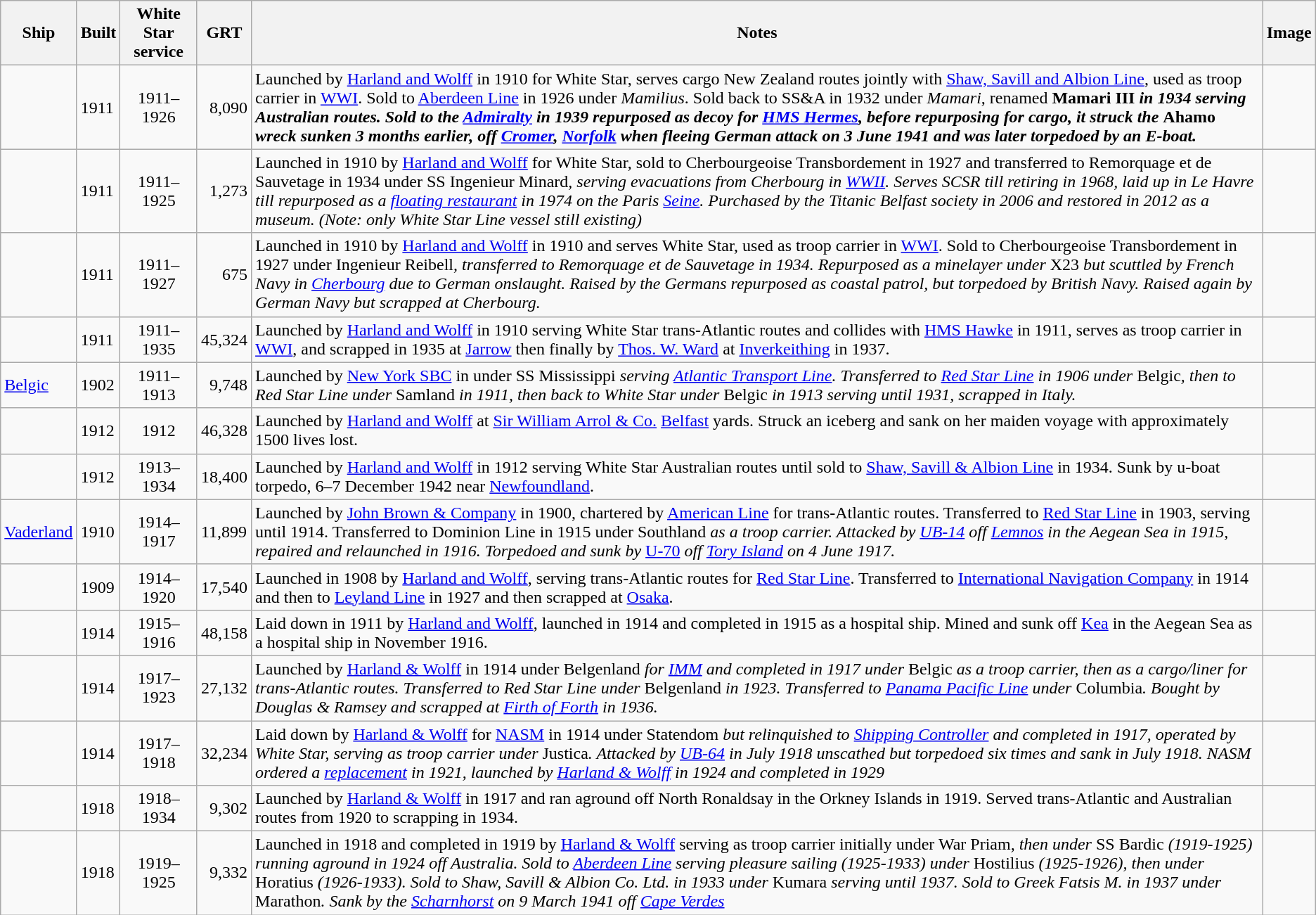<table class="wikitable sortable">
<tr>
<th>Ship</th>
<th>Built</th>
<th>White Star service</th>
<th>GRT</th>
<th>Notes</th>
<th>Image</th>
</tr>
<tr>
<td></td>
<td>1911</td>
<td align="Center">1911–1926</td>
<td Align="Right">8,090</td>
<td>Launched by <a href='#'>Harland and Wolff</a> in 1910 for White Star, serves cargo New Zealand routes jointly with <a href='#'>Shaw, Savill and Albion Line</a>, used as troop carrier in <a href='#'>WWI</a>. Sold to <a href='#'>Aberdeen Line</a> in 1926 under <em>Mamilius</em>. Sold back to SS&A in 1932 under <em>Mamari</em>, renamed <strong>Mamari III<em> in 1934 serving Australian routes. Sold to the <a href='#'>Admiralty</a> in 1939 repurposed as decoy for <a href='#'>HMS Hermes</a>, before repurposing for cargo, it struck the </em>Ahamo<em> wreck sunken 3 months earlier, off <a href='#'>Cromer</a>, <a href='#'>Norfolk</a> when fleeing German attack on 3 June 1941 and was later torpedoed by an E-boat.</td>
<td></td>
</tr>
<tr>
<td></td>
<td>1911</td>
<td align="Center">1911–1925</td>
<td Align="Right">1,273</td>
<td>Launched in 1910 by <a href='#'>Harland and Wolff</a> for White Star, sold to Cherbourgeoise Transbordement in 1927 and transferred to Remorquage et de Sauvetage in 1934 under </em>SS Ingenieur Minard<em>, serving evacuations from Cherbourg in <a href='#'>WWII</a>. Serves SCSR till retiring in 1968, laid up in Le Havre till repurposed as a <a href='#'>floating restaurant</a> in 1974 on the Paris <a href='#'>Seine</a>. Purchased by the Titanic Belfast society in 2006 and restored in 2012 as a museum. (Note: only White Star Line vessel still existing)</td>
<td></td>
</tr>
<tr>
<td></td>
<td>1911</td>
<td align="Center">1911–1927</td>
<td Align="Right">675</td>
<td>Launched in 1910 by <a href='#'>Harland and Wolff</a> in 1910 and serves White Star, used as troop carrier in <a href='#'>WWI</a>. Sold to Cherbourgeoise Transbordement in 1927 under </em>Ingenieur Reibell<em>, transferred to Remorquage et de Sauvetage in 1934. Repurposed as a minelayer under </em>X23<em> but scuttled by French Navy in <a href='#'>Cherbourg</a> due to German onslaught. Raised by the Germans repurposed as coastal patrol, but torpedoed by British Navy. Raised again by German Navy but scrapped at Cherbourg.</td>
<td></td>
</tr>
<tr>
<td></td>
<td>1911</td>
<td align="Center">1911–1935</td>
<td>45,324</td>
<td>Launched by <a href='#'>Harland and Wolff</a> in 1910 serving White Star trans-Atlantic routes and collides with <a href='#'>HMS Hawke</a> in 1911, serves as troop carrier in <a href='#'>WWI</a>, and scrapped in 1935 at <a href='#'>Jarrow</a> then finally by <a href='#'>Thos. W. Ward</a> at <a href='#'>Inverkeithing</a> in 1937.</td>
<td></td>
</tr>
<tr>
<td><a href='#'></em>Belgic<em></a></td>
<td>1902</td>
<td align="Center">1911–1913</td>
<td Align="Right">9,748</td>
<td>Launched by <a href='#'>New York SBC</a> in under </em>SS Mississippi<em> serving <a href='#'>Atlantic Transport Line</a>. Transferred to <a href='#'>Red Star Line</a> in 1906 under </em>Belgic<em>, then to Red Star Line under </em>Samland<em> in 1911, then back to White Star under </em>Belgic<em> in 1913 serving until 1931, scrapped in Italy.</td>
<td></td>
</tr>
<tr>
<td></td>
<td>1912</td>
<td align="Center">1912</td>
<td>46,328</td>
<td>Launched by <a href='#'>Harland and Wolff</a> at <a href='#'>Sir William Arrol & Co.</a> <a href='#'>Belfast</a> yards. Struck an iceberg and sank on her maiden voyage with approximately 1500 lives lost.</td>
<td></td>
</tr>
<tr>
<td></td>
<td>1912</td>
<td align="Center">1913–1934</td>
<td>18,400</td>
<td>Launched by <a href='#'>Harland and Wolff</a> in 1912 serving White Star Australian routes until sold to <a href='#'>Shaw, Savill & Albion Line</a> in 1934. Sunk by u-boat torpedo, 6–7 December 1942 near <a href='#'>Newfoundland</a>.</td>
<td></td>
</tr>
<tr>
<td><a href='#'></em>Vaderland<em></a></td>
<td>1910</td>
<td align="Center">1914–1917</td>
<td>11,899</td>
<td>Launched by <a href='#'>John Brown & Company</a> in 1900, chartered by <a href='#'>American Line</a> for trans-Atlantic routes. Transferred to <a href='#'>Red Star Line</a> in 1903, serving until 1914. Transferred to Dominion Line in 1915 under </em>Southland<em> as a troop carrier. Attacked by <a href='#'>UB-14</a> off <a href='#'>Lemnos</a> in the Aegean Sea in 1915, repaired and relaunched in 1916. Torpedoed and sunk by <a href='#'></em>U-70<em></a> off <a href='#'>Tory Island</a> on 4 June 1917.</td>
<td></td>
</tr>
<tr>
<td></td>
<td>1909</td>
<td align="Center">1914–1920</td>
<td>17,540</td>
<td>Launched in 1908 by <a href='#'>Harland and Wolff</a>, serving trans-Atlantic routes for <a href='#'>Red Star Line</a>. Transferred to <a href='#'>International Navigation Company</a> in 1914 and then to <a href='#'>Leyland Line</a> in 1927 and then scrapped at <a href='#'>Osaka</a>.</td>
<td></td>
</tr>
<tr>
<td></td>
<td>1914</td>
<td align="Center">1915–1916</td>
<td>48,158</td>
<td>Laid down in 1911 by <a href='#'>Harland and Wolff</a>, launched in 1914 and completed in 1915 as a hospital ship. Mined and sunk off <a href='#'>Kea</a> in the Aegean Sea as a hospital ship in November 1916.</td>
<td></td>
</tr>
<tr>
<td></td>
<td>1914</td>
<td align="Center">1917–1923</td>
<td>27,132</td>
<td>Launched by <a href='#'>Harland & Wolff</a> in 1914 under </em>Belgenland <em> for <a href='#'>IMM</a> and completed in 1917 under </em>Belgic<em> as a troop carrier, then as a cargo/liner for trans-Atlantic routes. Transferred to Red Star Line under </em>Belgenland<em> in 1923. Transferred to <a href='#'>Panama Pacific Line</a> under </em>Columbia<em>. Bought by Douglas & Ramsey and scrapped at <a href='#'>Firth of Forth</a> in 1936.</td>
<td></td>
</tr>
<tr>
<td></td>
<td>1914</td>
<td align="Center">1917–1918</td>
<td>32,234</td>
<td>Laid down by <a href='#'>Harland & Wolff</a> for <a href='#'>NASM</a> in 1914 under </em>Statendom<em> but relinquished to <a href='#'>Shipping Controller</a> and completed in 1917, operated by White Star, serving as troop carrier under </em>Justica<em>. Attacked by <a href='#'>UB-64</a> in July 1918 unscathed but torpedoed six times and sank in July 1918. NASM ordered a <a href='#'>replacement</a> in 1921, launched by <a href='#'>Harland & Wolff</a> in 1924 and completed in 1929</td>
<td></td>
</tr>
<tr>
<td></td>
<td>1918</td>
<td align="Center">1918–1934</td>
<td Align="Right">9,302</td>
<td>Launched by <a href='#'>Harland & Wolff</a> in 1917 and ran aground off North Ronaldsay in the Orkney Islands in 1919. Served trans-Atlantic and Australian routes from 1920 to scrapping in 1934.</td>
<td></td>
</tr>
<tr>
<td></td>
<td>1918</td>
<td align="Center">1919–1925</td>
<td Align="Right">9,332</td>
<td>Launched in 1918 and completed in 1919 by <a href='#'>Harland & Wolff</a> serving as troop carrier initially under </em>War Priam<em>, then under </em>SS Bardic<em> (1919-1925) running aground in 1924 off Australia. Sold to <a href='#'>Aberdeen Line</a> serving pleasure sailing (1925-1933) under </em>Hostilius<em> (1925-1926), then under </em>Horatius<em> (1926-1933). Sold to Shaw, Savill & Albion Co. Ltd. in 1933 under </em>Kumara<em> serving until 1937. Sold to Greek Fatsis M. in 1937 under </em>Marathon<em>. Sank by the <a href='#'>Scharnhorst</a> on 9 March 1941 off <a href='#'>Cape Verdes</a></td>
<td></td>
</tr>
</table>
